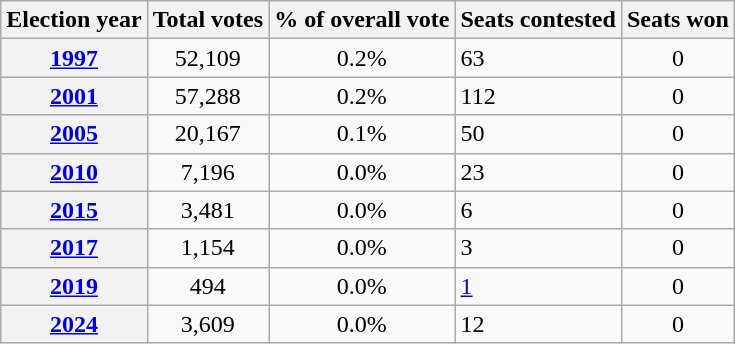<table class="wikitable">
<tr>
<th>Election year</th>
<th>Total votes</th>
<th>% of overall vote</th>
<th>Seats contested</th>
<th>Seats won</th>
</tr>
<tr>
<th><a href='#'>1997</a></th>
<td style="text-align:center;">52,109 </td>
<td style="text-align:center;">0.2% </td>
<td>63</td>
<td style="text-align:center;">0 </td>
</tr>
<tr>
<th><a href='#'>2001</a></th>
<td style="text-align:center;">57,288</td>
<td style="text-align:center;">0.2% </td>
<td>112</td>
<td style="text-align:center;">0 </td>
</tr>
<tr>
<th><a href='#'>2005</a></th>
<td style="text-align:center;">20,167 </td>
<td style="text-align:center;">0.1% </td>
<td>50</td>
<td style="text-align:center;">0 </td>
</tr>
<tr>
<th><a href='#'>2010</a></th>
<td style="text-align:center;">7,196 </td>
<td style="text-align:center;">0.0% </td>
<td>23</td>
<td style="text-align:center;">0 </td>
</tr>
<tr>
<th><a href='#'>2015</a></th>
<td style="text-align:center;">3,481 </td>
<td style="text-align:center;">0.0% </td>
<td>6</td>
<td style="text-align:center;">0 </td>
</tr>
<tr>
<th><a href='#'>2017</a></th>
<td style="text-align:center;">1,154 </td>
<td style="text-align:center;">0.0% </td>
<td>3</td>
<td style="text-align:center;">0 </td>
</tr>
<tr>
<th><a href='#'>2019</a></th>
<td style="text-align:center;">494 </td>
<td style="text-align:center;">0.0% </td>
<td><a href='#'>1</a></td>
<td style="text-align:center;">0 </td>
</tr>
<tr>
<th><a href='#'>2024</a></th>
<td style="text-align:center;">3,609 </td>
<td style="text-align:center;">0.0% </td>
<td>12</td>
<td style="text-align:center;">0 </td>
</tr>
</table>
